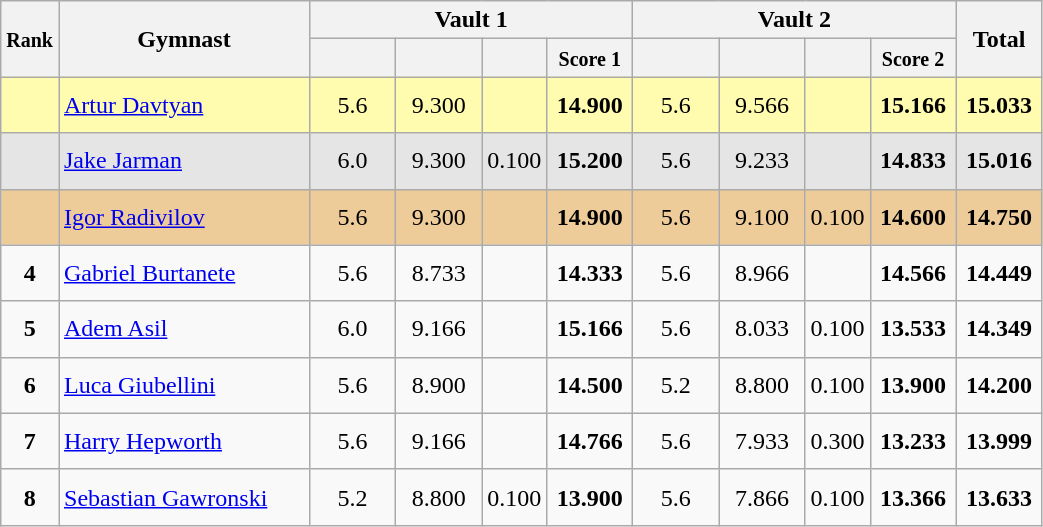<table style="text-align:center;" class="wikitable sortable">
<tr>
<th style="width:15px;" rowspan="2"><small>Rank</small></th>
<th style="width:160px;" rowspan="2">Gymnast</th>
<th colspan="4">Vault 1</th>
<th colspan="4">Vault 2</th>
<th style="width:50px;" rowspan="2">Total</th>
</tr>
<tr>
<th style="width:50px;"><small></small></th>
<th style="width:50px;"><small></small></th>
<th style="width:20px;"><small></small></th>
<th style="width:50px;"><small>Score 1</small></th>
<th style="width:50px;"><small></small></th>
<th style="width:50px;"><small></small></th>
<th style="width:20px;"><small></small></th>
<th style="width:50px;"><small>Score 2</small></th>
</tr>
<tr style="background:#fffcaf;">
<td scope="row" style="text-align:center"><strong></strong></td>
<td style="height:30px; text-align:left;"> <a href='#'>Artur Davtyan</a></td>
<td>5.6</td>
<td>9.300</td>
<td></td>
<td><strong>14.900</strong></td>
<td>5.6</td>
<td>9.566</td>
<td></td>
<td><strong>15.166</strong></td>
<td><strong>15.033</strong></td>
</tr>
<tr style="background:#e5e5e5;">
<td scope="row" style="text-align:center"><strong></strong></td>
<td style="height:30px; text-align:left;"> <a href='#'>Jake Jarman</a></td>
<td>6.0</td>
<td>9.300</td>
<td>0.100</td>
<td><strong>15.200</strong></td>
<td>5.6</td>
<td>9.233</td>
<td></td>
<td><strong>14.833</strong></td>
<td><strong>15.016</strong></td>
</tr>
<tr style="background:#ec9;">
<td scope="row" style="text-align:center"><strong></strong></td>
<td style="height:30px; text-align:left;"> <a href='#'>Igor Radivilov</a></td>
<td>5.6</td>
<td>9.300</td>
<td></td>
<td><strong>14.900</strong></td>
<td>5.6</td>
<td>9.100</td>
<td>0.100</td>
<td><strong>14.600</strong></td>
<td><strong>14.750</strong></td>
</tr>
<tr>
<td scope="row" style="text-align:center"><strong>4</strong></td>
<td style="height:30px; text-align:left;"> <a href='#'>Gabriel Burtanete</a></td>
<td>5.6</td>
<td>8.733</td>
<td></td>
<td><strong>14.333</strong></td>
<td>5.6</td>
<td>8.966</td>
<td></td>
<td><strong>14.566</strong></td>
<td><strong>14.449</strong></td>
</tr>
<tr>
<td scope="row" style="text-align:center"><strong>5</strong></td>
<td style="height:30px; text-align:left;"> <a href='#'>Adem Asil</a></td>
<td>6.0</td>
<td>9.166</td>
<td></td>
<td><strong>15.166</strong></td>
<td>5.6</td>
<td>8.033</td>
<td>0.100</td>
<td><strong>13.533</strong></td>
<td><strong>14.349</strong></td>
</tr>
<tr>
<td scope="row" style="text-align:center"><strong>6</strong></td>
<td style="height:30px; text-align:left;"> <a href='#'>Luca Giubellini</a></td>
<td>5.6</td>
<td>8.900</td>
<td></td>
<td><strong>14.500</strong></td>
<td>5.2</td>
<td>8.800</td>
<td>0.100</td>
<td><strong>13.900</strong></td>
<td><strong>14.200</strong></td>
</tr>
<tr>
<td scope="row" style="text-align:center"><strong>7</strong></td>
<td style="height:30px; text-align:left;"> <a href='#'>Harry Hepworth</a></td>
<td>5.6</td>
<td>9.166</td>
<td></td>
<td><strong>14.766</strong></td>
<td>5.6</td>
<td>7.933</td>
<td>0.300</td>
<td><strong>13.233</strong></td>
<td><strong>13.999</strong></td>
</tr>
<tr>
<td scope="row" style="text-align:center"><strong>8</strong></td>
<td style="height:30px; text-align:left;"> <a href='#'>Sebastian Gawronski</a></td>
<td>5.2</td>
<td>8.800</td>
<td>0.100</td>
<td><strong>13.900</strong></td>
<td>5.6</td>
<td>7.866</td>
<td>0.100</td>
<td><strong>13.366</strong></td>
<td><strong>13.633</strong></td>
</tr>
</table>
